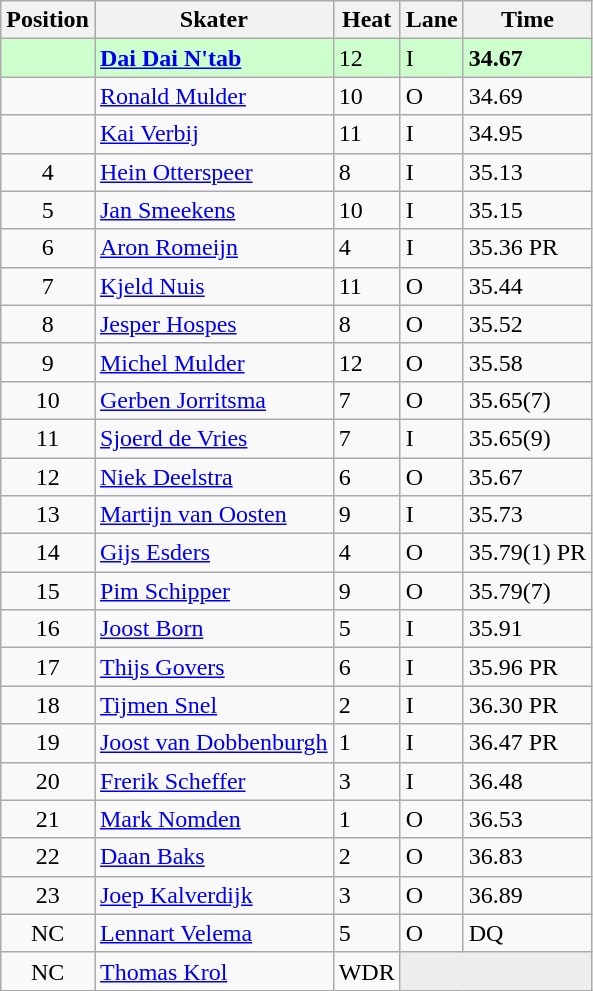<table class="wikitable">
<tr>
<th>Position</th>
<th>Skater</th>
<th>Heat</th>
<th>Lane</th>
<th>Time</th>
</tr>
<tr bgcolor=ccffcc>
<td align="center"></td>
<td><strong><a href='#'>Dai Dai N'tab</a></strong></td>
<td>12</td>
<td>I</td>
<td><strong>34.67</strong></td>
</tr>
<tr>
<td align="center"></td>
<td><a href='#'>Ronald Mulder</a></td>
<td>10</td>
<td>O</td>
<td>34.69</td>
</tr>
<tr>
<td align="center"></td>
<td><a href='#'>Kai Verbij</a></td>
<td>11</td>
<td>I</td>
<td>34.95</td>
</tr>
<tr>
<td align="center">4</td>
<td><a href='#'>Hein Otterspeer</a></td>
<td>8</td>
<td>I</td>
<td>35.13</td>
</tr>
<tr>
<td align="center">5</td>
<td><a href='#'>Jan Smeekens</a></td>
<td>10</td>
<td>I</td>
<td>35.15</td>
</tr>
<tr>
<td align="center">6</td>
<td><a href='#'>Aron Romeijn</a></td>
<td>4</td>
<td>I</td>
<td>35.36 PR</td>
</tr>
<tr>
<td align="center">7</td>
<td><a href='#'>Kjeld Nuis</a></td>
<td>11</td>
<td>O</td>
<td>35.44</td>
</tr>
<tr>
<td align="center">8</td>
<td><a href='#'>Jesper Hospes</a></td>
<td>8</td>
<td>O</td>
<td>35.52</td>
</tr>
<tr>
<td align="center">9</td>
<td><a href='#'>Michel Mulder</a></td>
<td>12</td>
<td>O</td>
<td>35.58</td>
</tr>
<tr>
<td align="center">10</td>
<td><a href='#'>Gerben Jorritsma</a></td>
<td>7</td>
<td>O</td>
<td>35.65(7)</td>
</tr>
<tr>
<td align="center">11</td>
<td><a href='#'>Sjoerd de Vries</a></td>
<td>7</td>
<td>I</td>
<td>35.65(9)</td>
</tr>
<tr>
<td align="center">12</td>
<td><a href='#'>Niek Deelstra</a></td>
<td>6</td>
<td>O</td>
<td>35.67</td>
</tr>
<tr>
<td align="center">13</td>
<td><a href='#'>Martijn van Oosten</a></td>
<td>9</td>
<td>I</td>
<td>35.73</td>
</tr>
<tr>
<td align="center">14</td>
<td><a href='#'>Gijs Esders</a></td>
<td>4</td>
<td>O</td>
<td>35.79(1) PR</td>
</tr>
<tr>
<td align="center">15</td>
<td><a href='#'>Pim Schipper</a></td>
<td>9</td>
<td>O</td>
<td>35.79(7)</td>
</tr>
<tr>
<td align="center">16</td>
<td><a href='#'>Joost Born</a></td>
<td>5</td>
<td>I</td>
<td>35.91</td>
</tr>
<tr>
<td align="center">17</td>
<td><a href='#'>Thijs Govers</a></td>
<td>6</td>
<td>I</td>
<td>35.96 PR</td>
</tr>
<tr>
<td align="center">18</td>
<td><a href='#'>Tijmen Snel</a></td>
<td>2</td>
<td>I</td>
<td>36.30 PR</td>
</tr>
<tr>
<td align="center">19</td>
<td><a href='#'>Joost van Dobbenburgh</a></td>
<td>1</td>
<td>I</td>
<td>36.47 PR</td>
</tr>
<tr>
<td align="center">20</td>
<td><a href='#'>Frerik Scheffer</a></td>
<td>3</td>
<td>I</td>
<td>36.48</td>
</tr>
<tr>
<td align="center">21</td>
<td><a href='#'>Mark Nomden</a></td>
<td>1</td>
<td>O</td>
<td>36.53</td>
</tr>
<tr>
<td align="center">22</td>
<td><a href='#'>Daan Baks</a></td>
<td>2</td>
<td>O</td>
<td>36.83</td>
</tr>
<tr>
<td align="center">23</td>
<td><a href='#'>Joep Kalverdijk</a></td>
<td>3</td>
<td>O</td>
<td>36.89</td>
</tr>
<tr>
<td align="center">NC</td>
<td><a href='#'>Lennart Velema</a></td>
<td>5</td>
<td>O</td>
<td>DQ</td>
</tr>
<tr>
<td align="center">NC</td>
<td><a href='#'>Thomas Krol</a></td>
<td>WDR</td>
<td colspan="2" bgcolor=#EEEEEE></td>
</tr>
</table>
